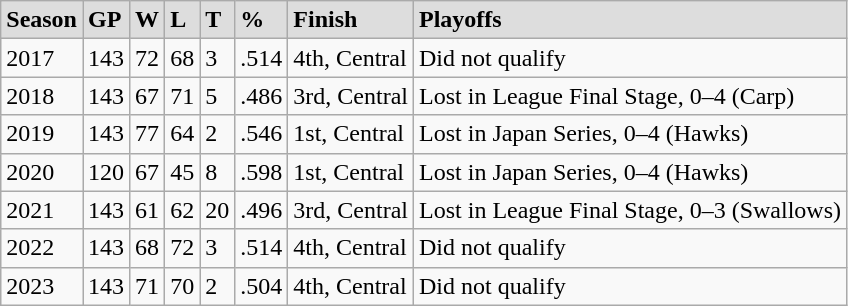<table class="wikitable">
<tr style="font-weight:bold; background:#ddd;">
<td>Season</td>
<td>GP</td>
<td>W</td>
<td>L</td>
<td>T</td>
<td>%</td>
<td>Finish</td>
<td>Playoffs</td>
</tr>
<tr>
<td>2017</td>
<td>143</td>
<td>72</td>
<td>68</td>
<td>3</td>
<td>.514</td>
<td>4th, Central</td>
<td>Did not qualify</td>
</tr>
<tr>
<td>2018</td>
<td>143</td>
<td>67</td>
<td>71</td>
<td>5</td>
<td>.486</td>
<td>3rd, Central</td>
<td>Lost in League Final Stage, 0–4 (Carp)</td>
</tr>
<tr>
<td>2019</td>
<td>143</td>
<td>77</td>
<td>64</td>
<td>2</td>
<td>.546</td>
<td>1st, Central</td>
<td>Lost in Japan Series, 0–4 (Hawks)</td>
</tr>
<tr>
<td>2020</td>
<td>120</td>
<td>67</td>
<td>45</td>
<td>8</td>
<td>.598</td>
<td>1st, Central</td>
<td>Lost in Japan Series, 0–4 (Hawks)</td>
</tr>
<tr>
<td>2021</td>
<td>143</td>
<td>61</td>
<td>62</td>
<td>20</td>
<td>.496</td>
<td>3rd, Central</td>
<td>Lost in League Final Stage, 0–3 (Swallows)</td>
</tr>
<tr>
<td>2022</td>
<td>143</td>
<td>68</td>
<td>72</td>
<td>3</td>
<td>.514</td>
<td>4th, Central</td>
<td>Did not qualify</td>
</tr>
<tr>
<td>2023</td>
<td>143</td>
<td>71</td>
<td>70</td>
<td>2</td>
<td>.504</td>
<td>4th, Central</td>
<td>Did not qualify</td>
</tr>
</table>
